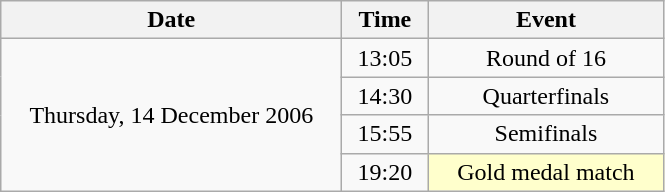<table class = "wikitable" style="text-align:center;">
<tr>
<th width=220>Date</th>
<th width=50>Time</th>
<th width=150>Event</th>
</tr>
<tr>
<td rowspan=4>Thursday, 14 December 2006</td>
<td>13:05</td>
<td>Round of 16</td>
</tr>
<tr>
<td>14:30</td>
<td>Quarterfinals</td>
</tr>
<tr>
<td>15:55</td>
<td>Semifinals</td>
</tr>
<tr>
<td>19:20</td>
<td bgcolor=ffffcc>Gold medal match</td>
</tr>
</table>
